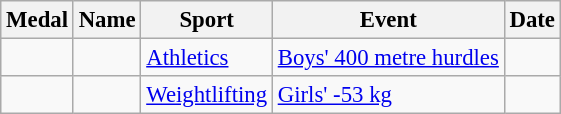<table class="wikitable sortable" style="font-size: 95%;">
<tr>
<th>Medal</th>
<th>Name</th>
<th>Sport</th>
<th>Event</th>
<th>Date</th>
</tr>
<tr>
<td></td>
<td></td>
<td><a href='#'>Athletics</a></td>
<td><a href='#'>Boys' 400 metre hurdles</a></td>
<td></td>
</tr>
<tr>
<td></td>
<td></td>
<td><a href='#'>Weightlifting</a></td>
<td><a href='#'>Girls' -53 kg</a></td>
<td></td>
</tr>
</table>
